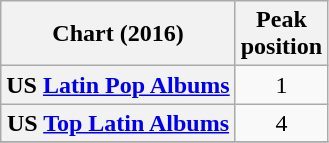<table class="wikitable sortable plainrowheaders" style="text-align:center">
<tr>
<th scope="col">Chart (2016)</th>
<th scope="col">Peak<br> position</th>
</tr>
<tr>
<th scope="row">US <a href='#'>Latin Pop Albums</a></th>
<td>1</td>
</tr>
<tr>
<th scope="row">US <a href='#'>Top Latin Albums</a></th>
<td>4</td>
</tr>
<tr>
</tr>
</table>
